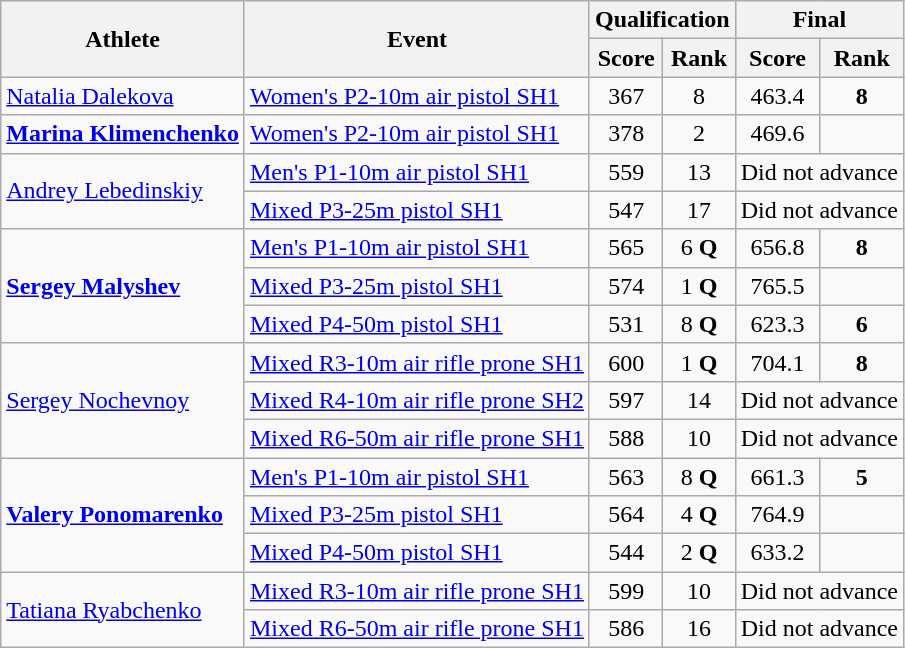<table class=wikitable>
<tr>
<th rowspan="2">Athlete</th>
<th rowspan="2">Event</th>
<th colspan="2">Qualification</th>
<th colspan="2">Final</th>
</tr>
<tr>
<th>Score</th>
<th>Rank</th>
<th>Score</th>
<th>Rank</th>
</tr>
<tr>
<td><a href='#'>Natalia Dalekova</a></td>
<td><a href='#'>Women's P2-10m air pistol SH1</a></td>
<td align="center">367</td>
<td align="center">8</td>
<td align="center">463.4</td>
<td align="center"><strong>8</strong></td>
</tr>
<tr>
<td><strong><a href='#'>Marina Klimenchenko</a></strong></td>
<td><a href='#'>Women's P2-10m air pistol SH1</a></td>
<td align="center">378</td>
<td align="center">2</td>
<td align="center">469.6</td>
<td align="center"></td>
</tr>
<tr>
<td rowspan=2><a href='#'>Andrey Lebedinskiy</a></td>
<td><a href='#'>Men's P1-10m air pistol SH1</a></td>
<td align="center">559</td>
<td align="center">13</td>
<td align="center" colspan=2>Did not advance</td>
</tr>
<tr>
<td><a href='#'>Mixed P3-25m pistol SH1</a></td>
<td align="center">547</td>
<td align="center">17</td>
<td align="center" colspan=2>Did not advance</td>
</tr>
<tr>
<td rowspan=3><strong><a href='#'>Sergey Malyshev</a></strong></td>
<td><a href='#'>Men's P1-10m air pistol SH1</a></td>
<td align="center">565</td>
<td align="center">6 <strong>Q</strong></td>
<td align="center">656.8</td>
<td align="center"><strong>8</strong></td>
</tr>
<tr>
<td><a href='#'>Mixed P3-25m pistol SH1</a></td>
<td align="center">574</td>
<td align="center">1 <strong>Q</strong></td>
<td align="center">765.5</td>
<td align="center"></td>
</tr>
<tr>
<td><a href='#'>Mixed P4-50m pistol SH1</a></td>
<td align="center">531</td>
<td align="center">8 <strong>Q</strong></td>
<td align="center">623.3</td>
<td align="center"><strong>6</strong></td>
</tr>
<tr>
<td rowspan=3><a href='#'>Sergey Nochevnoy</a></td>
<td><a href='#'>Mixed R3-10m air rifle prone SH1</a></td>
<td align="center">600</td>
<td align="center">1 <strong>Q</strong></td>
<td align="center">704.1</td>
<td align="center"><strong>8</strong></td>
</tr>
<tr>
<td><a href='#'>Mixed R4-10m air rifle prone SH2</a></td>
<td align="center">597</td>
<td align="center">14</td>
<td align="center" colspan=2>Did not advance</td>
</tr>
<tr>
<td><a href='#'>Mixed R6-50m air rifle prone SH1</a></td>
<td align="center">588</td>
<td align="center">10</td>
<td align="center" colspan=2>Did not advance</td>
</tr>
<tr>
<td rowspan=3><strong><a href='#'>Valery Ponomarenko</a></strong></td>
<td><a href='#'>Men's P1-10m air pistol SH1</a></td>
<td align="center">563</td>
<td align="center">8 <strong>Q</strong></td>
<td align="center">661.3</td>
<td align="center"><strong>5</strong></td>
</tr>
<tr>
<td><a href='#'>Mixed P3-25m pistol SH1</a></td>
<td align="center">564</td>
<td align="center">4 <strong>Q</strong></td>
<td align="center">764.9</td>
<td align="center"></td>
</tr>
<tr>
<td><a href='#'>Mixed P4-50m pistol SH1</a></td>
<td align="center">544</td>
<td align="center">2 <strong>Q</strong></td>
<td align="center">633.2</td>
<td align="center"></td>
</tr>
<tr>
<td rowspan=2><a href='#'>Tatiana Ryabchenko</a></td>
<td><a href='#'>Mixed R3-10m air rifle prone SH1</a></td>
<td align="center">599</td>
<td align="center">10</td>
<td align="center" colspan=2>Did not advance</td>
</tr>
<tr>
<td><a href='#'>Mixed R6-50m air rifle prone SH1</a></td>
<td align="center">586</td>
<td align="center">16</td>
<td align="center" colspan=2>Did not advance</td>
</tr>
</table>
